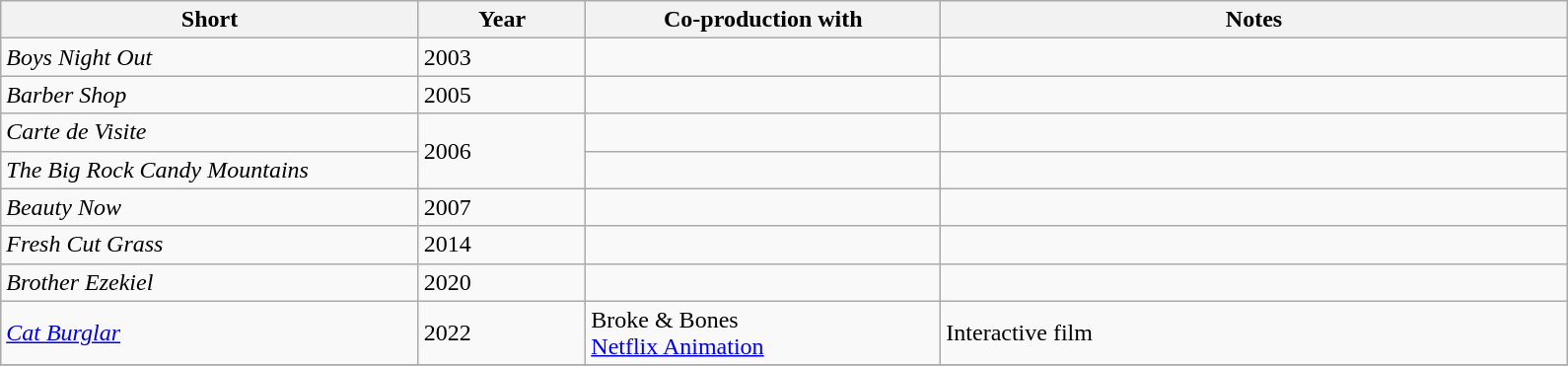<table class="wikitable sortable" style="width: auto style="width:75%; table-layout: fixed">
<tr>
<th style="width:20%;">Short</th>
<th style="width:8%;">Year</th>
<th style="width:17%;">Co-production with</th>
<th style="width:30%;" class="unsortable">Notes</th>
</tr>
<tr>
<td><em>Boys Night Out </em></td>
<td>2003</td>
<td></td>
<td></td>
</tr>
<tr>
<td><em>Barber Shop</em></td>
<td>2005</td>
<td></td>
<td></td>
</tr>
<tr>
<td><em>Carte de Visite</em></td>
<td rowspan="2">2006</td>
<td></td>
<td></td>
</tr>
<tr>
<td><em>The Big Rock Candy Mountains</em></td>
<td></td>
<td></td>
</tr>
<tr>
<td><em>Beauty Now</em></td>
<td>2007</td>
<td></td>
<td></td>
</tr>
<tr>
<td><em>Fresh Cut Grass</em></td>
<td>2014</td>
<td></td>
<td></td>
</tr>
<tr>
<td><em>Brother Ezekiel</em></td>
<td>2020</td>
<td></td>
<td></td>
</tr>
<tr>
<td><em><a href='#'>Cat Burglar</a></em></td>
<td>2022</td>
<td>Broke & Bones<br><a href='#'>Netflix Animation</a></td>
<td>Interactive film </td>
</tr>
<tr>
</tr>
</table>
